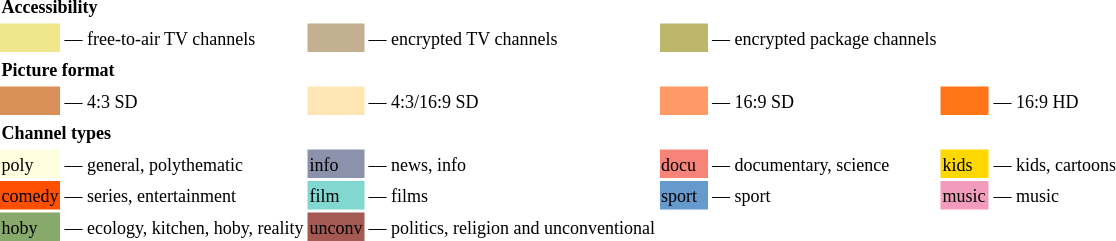<table border="0" style="font-size: 90%; text-align: left">
<tr>
<th colspan="2"><small>Accessibility</small></th>
</tr>
<tr>
<td style="width:30px; background:khaki;"></td>
<td><small>— free-to-air TV channels</small></td>
<td style="width:30px; background:#c3b091;"></td>
<td><small>— encrypted TV channels</small></td>
<td style="width:30px; background:#bdb76b;"></td>
<td><small>— encrypted package channels</small></td>
</tr>
<tr>
<th colspan="2"><small>Picture format</small></th>
</tr>
<tr>
<td style="width:30px; background:#d99058;"></td>
<td><small>— 4:3 SD</small></td>
<td style="width:30px; background:#ffe5b4;"></td>
<td><small>— 4:3/16:9 SD</small></td>
<td style="width:30px; background:#f96;"></td>
<td><small>— 16:9 SD</small></td>
<td style="width:30px; background:#ff7518;"></td>
<td><small>— 16:9 HD</small></td>
</tr>
<tr>
<th colspan="2"><small>Channel types</small></th>
</tr>
<tr>
<td style="width:30px; background:#ffffe0;"><small>poly</small></td>
<td><small>— general, polythematic</small></td>
<td style="width:30px; background:#8c92ac;"><small>info</small></td>
<td><small>— news, info</small></td>
<td style="width:30px; background:#f88379;"><small>docu</small></td>
<td><small>— documentary, science</small></td>
<td style="width:30px; background:#ffd800;"><small>kids</small></td>
<td><small>— kids, cartoons</small></td>
</tr>
<tr>
<td style="width:30px; background:#ff4f00;"><small>comedy</small></td>
<td><small>— series, entertainment</small></td>
<td style="width:30px; background:#81d8d0;"><small>film</small></td>
<td><small>— films</small></td>
<td style="width:30px; background:#69c;"><small>sport</small></td>
<td><small>— sport</small></td>
<td style="width:30px; background:#f19cbb;"><small>music </small></td>
<td><small>— music</small></td>
</tr>
<tr>
<td style="width:30px; background:#87a96b;"><small>hoby</small></td>
<td><small>— ecology, kitchen, hoby, reality</small></td>
<td style="width:30px; background:#a45a52;"><small>unconv</small></td>
<td><small>— politics, religion and unconventional</small></td>
</tr>
</table>
